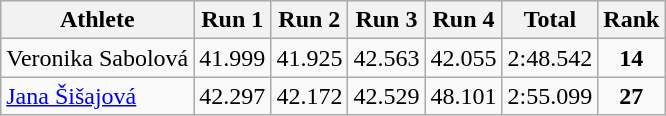<table class="wikitable" border="1">
<tr>
<th>Athlete</th>
<th>Run 1</th>
<th>Run 2</th>
<th>Run 3</th>
<th>Run 4</th>
<th>Total</th>
<th>Rank</th>
</tr>
<tr align=center>
<td align=left>Veronika Sabolová</td>
<td>41.999</td>
<td>41.925</td>
<td>42.563</td>
<td>42.055</td>
<td>2:48.542</td>
<td><strong>14</strong></td>
</tr>
<tr align=center>
<td align=left><a href='#'>Jana Šišajová</a></td>
<td>42.297</td>
<td>42.172</td>
<td>42.529</td>
<td>48.101</td>
<td>2:55.099</td>
<td><strong>27</strong></td>
</tr>
</table>
